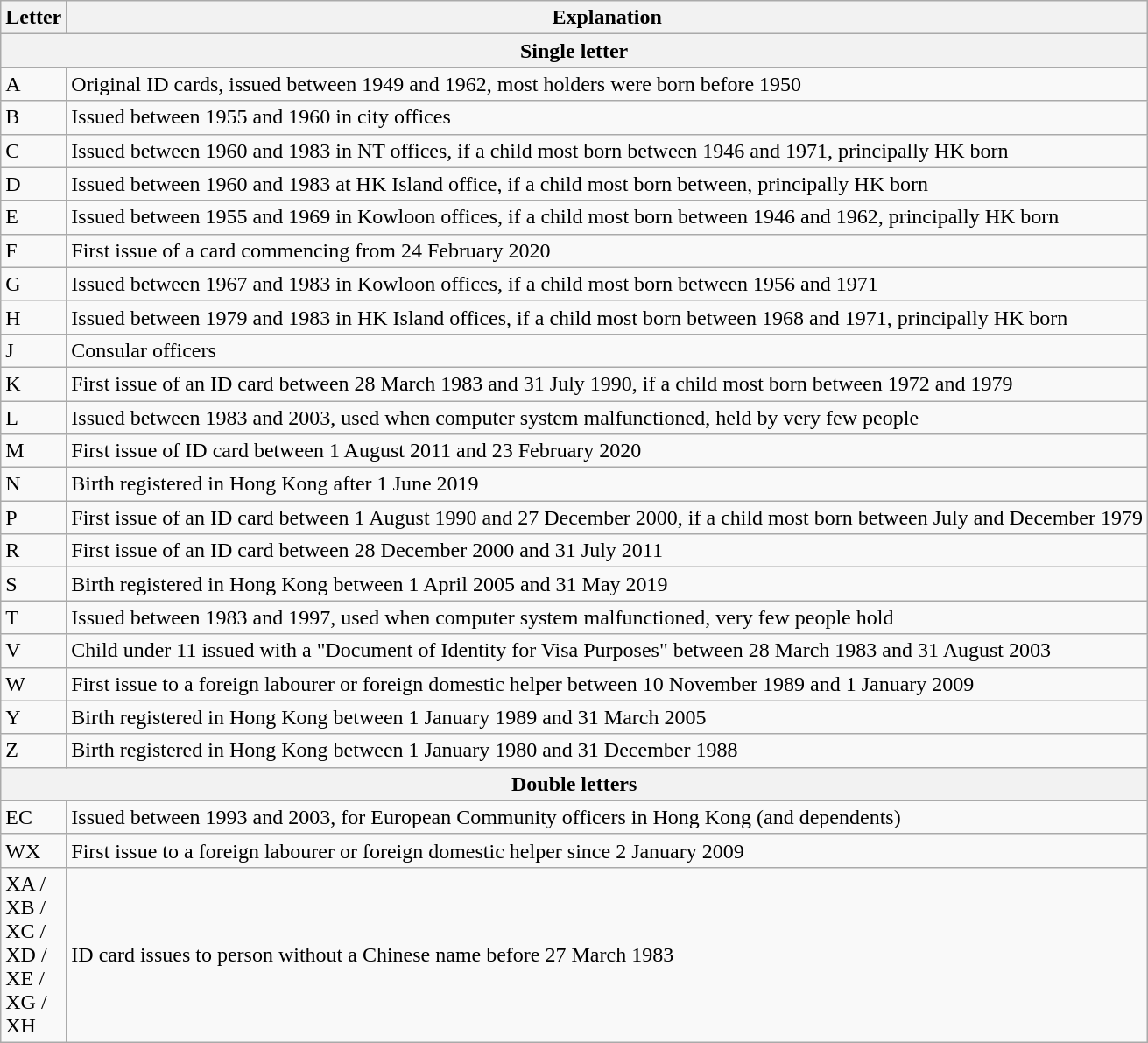<table class="wikitable">
<tr>
<th>Letter</th>
<th>Explanation</th>
</tr>
<tr>
<th colspan="2">Single letter</th>
</tr>
<tr>
<td>A</td>
<td>Original ID cards, issued between 1949 and 1962, most holders were born before 1950</td>
</tr>
<tr>
<td>B</td>
<td>Issued between 1955 and 1960 in city offices</td>
</tr>
<tr>
<td>C</td>
<td>Issued between 1960 and 1983 in NT offices, if a child most born between 1946 and 1971, principally HK born</td>
</tr>
<tr>
<td>D</td>
<td>Issued between 1960 and 1983 at HK Island office, if a child most born between, principally HK born</td>
</tr>
<tr>
<td>E</td>
<td>Issued between 1955 and 1969 in Kowloon offices, if a child most born between 1946 and 1962, principally HK born</td>
</tr>
<tr>
<td>F</td>
<td>First issue of a card commencing from 24 February 2020</td>
</tr>
<tr>
<td>G</td>
<td>Issued between 1967 and 1983 in Kowloon offices, if a child most born between 1956 and 1971</td>
</tr>
<tr>
<td>H</td>
<td>Issued between 1979 and 1983 in HK Island offices, if a child most born between 1968 and 1971, principally HK born</td>
</tr>
<tr>
<td>J</td>
<td>Consular officers</td>
</tr>
<tr>
<td>K</td>
<td>First issue of an ID card between 28 March 1983 and 31 July 1990, if a child most born between 1972 and 1979</td>
</tr>
<tr>
<td>L</td>
<td>Issued between 1983 and 2003, used when computer system malfunctioned, held by very few people</td>
</tr>
<tr>
<td>M</td>
<td>First issue of ID card between 1 August 2011 and 23 February 2020</td>
</tr>
<tr>
<td>N</td>
<td>Birth registered in Hong Kong after 1 June 2019</td>
</tr>
<tr>
<td>P</td>
<td>First issue of an ID card between 1 August 1990 and 27 December 2000, if a child most born between July and December 1979</td>
</tr>
<tr>
<td>R</td>
<td>First issue of an ID card between 28 December 2000 and 31 July 2011</td>
</tr>
<tr>
<td>S</td>
<td>Birth registered in Hong Kong between 1 April 2005 and 31 May 2019</td>
</tr>
<tr>
<td>T</td>
<td>Issued between 1983 and 1997, used when computer system malfunctioned, very few people hold</td>
</tr>
<tr>
<td>V</td>
<td>Child under 11 issued with a "Document of Identity for Visa Purposes" between 28 March 1983 and 31 August 2003</td>
</tr>
<tr>
<td>W</td>
<td>First issue to a foreign labourer or foreign domestic helper between 10 November 1989 and 1 January 2009</td>
</tr>
<tr>
<td>Y</td>
<td>Birth registered in Hong Kong between 1 January 1989 and 31 March 2005</td>
</tr>
<tr>
<td>Z</td>
<td>Birth registered in Hong Kong between 1 January 1980 and 31 December 1988</td>
</tr>
<tr>
<th colspan="2">Double letters</th>
</tr>
<tr>
<td>EC</td>
<td>Issued between 1993 and 2003, for European Community officers in Hong Kong (and dependents)</td>
</tr>
<tr>
<td>WX</td>
<td>First issue to a foreign labourer or foreign domestic helper since 2 January 2009</td>
</tr>
<tr>
<td>XA /<br> XB /<br> XC / <br>XD / <br>XE / <br>XG / <br>XH</td>
<td>ID card issues to person without a Chinese name before 27 March 1983</td>
</tr>
</table>
